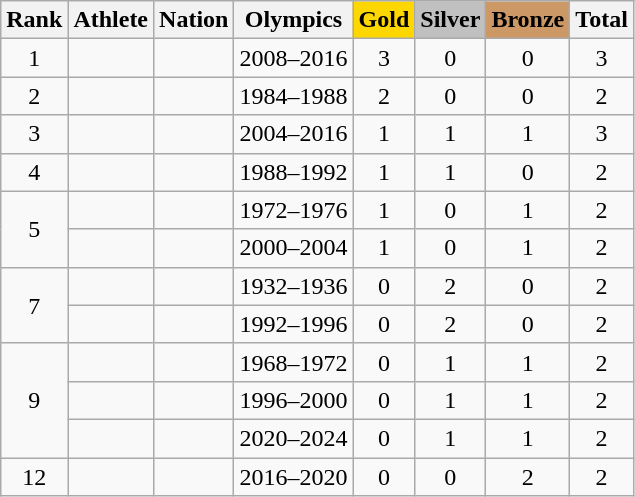<table class="wikitable sortable" style="text-align:center">
<tr>
<th>Rank</th>
<th>Athlete</th>
<th>Nation</th>
<th>Olympics</th>
<th style="background-color:gold">Gold</th>
<th style="background-color:silver">Silver</th>
<th style="background-color:#cc9966">Bronze</th>
<th>Total</th>
</tr>
<tr>
<td>1</td>
<td align=left></td>
<td align=left></td>
<td>2008–2016</td>
<td>3</td>
<td>0</td>
<td>0</td>
<td>3</td>
</tr>
<tr>
<td>2</td>
<td align=left></td>
<td align=left></td>
<td>1984–1988</td>
<td>2</td>
<td>0</td>
<td>0</td>
<td>2</td>
</tr>
<tr>
<td>3</td>
<td align=left></td>
<td align=left></td>
<td>2004–2016</td>
<td>1</td>
<td>1</td>
<td>1</td>
<td>3</td>
</tr>
<tr>
<td>4</td>
<td align=left></td>
<td align=left></td>
<td>1988–1992</td>
<td>1</td>
<td>1</td>
<td>0</td>
<td>2</td>
</tr>
<tr>
<td rowspan=2>5</td>
<td align=left></td>
<td align=left></td>
<td>1972–1976</td>
<td>1</td>
<td>0</td>
<td>1</td>
<td>2</td>
</tr>
<tr>
<td align=left></td>
<td align=left></td>
<td>2000–2004</td>
<td>1</td>
<td>0</td>
<td>1</td>
<td>2</td>
</tr>
<tr>
<td rowspan=2>7</td>
<td align=left></td>
<td align=left></td>
<td>1932–1936</td>
<td>0</td>
<td>2</td>
<td>0</td>
<td>2</td>
</tr>
<tr>
<td align=left></td>
<td align=left></td>
<td>1992–1996</td>
<td>0</td>
<td>2</td>
<td>0</td>
<td>2</td>
</tr>
<tr>
<td rowspan=3>9</td>
<td align=left></td>
<td align=left></td>
<td>1968–1972</td>
<td>0</td>
<td>1</td>
<td>1</td>
<td>2</td>
</tr>
<tr>
<td align=left></td>
<td align=left></td>
<td>1996–2000</td>
<td>0</td>
<td>1</td>
<td>1</td>
<td>2</td>
</tr>
<tr>
<td align=left></td>
<td align=left></td>
<td>2020–2024</td>
<td>0</td>
<td>1</td>
<td>1</td>
<td>2</td>
</tr>
<tr>
<td>12</td>
<td align=left></td>
<td align=left></td>
<td>2016–2020</td>
<td>0</td>
<td>0</td>
<td>2</td>
<td>2</td>
</tr>
</table>
